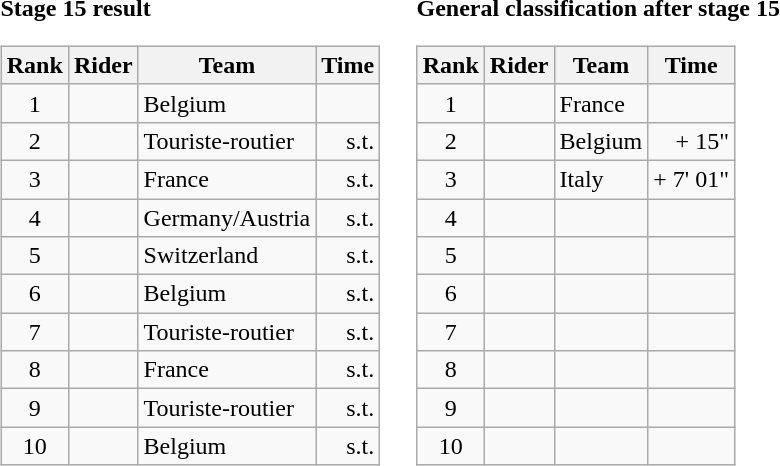<table>
<tr>
<td><strong>Stage 15 result</strong><br><table class="wikitable">
<tr>
<th scope="col">Rank</th>
<th scope="col">Rider</th>
<th scope="col">Team</th>
<th scope="col">Time</th>
</tr>
<tr>
<td style="text-align:center;">1</td>
<td></td>
<td>Belgium</td>
<td style="text-align:right;"></td>
</tr>
<tr>
<td style="text-align:center;">2</td>
<td></td>
<td>Touriste-routier</td>
<td style="text-align:right;">s.t.</td>
</tr>
<tr>
<td style="text-align:center;">3</td>
<td></td>
<td>France</td>
<td style="text-align:right;">s.t.</td>
</tr>
<tr>
<td style="text-align:center;">4</td>
<td></td>
<td>Germany/Austria</td>
<td style="text-align:right;">s.t.</td>
</tr>
<tr>
<td style="text-align:center;">5</td>
<td></td>
<td>Switzerland</td>
<td style="text-align:right;">s.t.</td>
</tr>
<tr>
<td style="text-align:center;">6</td>
<td></td>
<td>Belgium</td>
<td style="text-align:right;">s.t.</td>
</tr>
<tr>
<td style="text-align:center;">7</td>
<td></td>
<td>Touriste-routier</td>
<td style="text-align:right;">s.t.</td>
</tr>
<tr>
<td style="text-align:center;">8</td>
<td></td>
<td>France</td>
<td style="text-align:right;">s.t.</td>
</tr>
<tr>
<td style="text-align:center;">9</td>
<td></td>
<td>Touriste-routier</td>
<td style="text-align:right;">s.t.</td>
</tr>
<tr>
<td style="text-align:center;">10</td>
<td></td>
<td>Belgium</td>
<td style="text-align:right;">s.t.</td>
</tr>
</table>
</td>
<td></td>
<td><strong>General classification after stage 15</strong><br><table class="wikitable">
<tr>
<th scope="col">Rank</th>
<th scope="col">Rider</th>
<th scope="col">Team</th>
<th scope="col">Time</th>
</tr>
<tr>
<td style="text-align:center;">1</td>
<td></td>
<td>France</td>
<td style="text-align:right;"></td>
</tr>
<tr>
<td style="text-align:center;">2</td>
<td></td>
<td>Belgium</td>
<td style="text-align:right;">+ 15"</td>
</tr>
<tr>
<td style="text-align:center;">3</td>
<td></td>
<td>Italy</td>
<td style="text-align:right;">+ 7' 01"</td>
</tr>
<tr>
<td style="text-align:center;">4</td>
<td></td>
<td></td>
<td></td>
</tr>
<tr>
<td style="text-align:center;">5</td>
<td></td>
<td></td>
<td></td>
</tr>
<tr>
<td style="text-align:center;">6</td>
<td></td>
<td></td>
<td></td>
</tr>
<tr>
<td style="text-align:center;">7</td>
<td></td>
<td></td>
<td></td>
</tr>
<tr>
<td style="text-align:center;">8</td>
<td></td>
<td></td>
<td></td>
</tr>
<tr>
<td style="text-align:center;">9</td>
<td></td>
<td></td>
<td></td>
</tr>
<tr>
<td style="text-align:center;">10</td>
<td></td>
<td></td>
<td></td>
</tr>
</table>
</td>
</tr>
</table>
